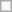<table class="wikitable">
<tr>
<td valign=top></td>
</tr>
</table>
